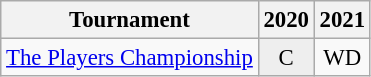<table class="wikitable" style="font-size:95%;text-align:center;">
<tr>
<th>Tournament</th>
<th>2020</th>
<th>2021</th>
</tr>
<tr>
<td align=left><a href='#'>The Players Championship</a></td>
<td style="background:#eeeeee;">C</td>
<td>WD</td>
</tr>
</table>
